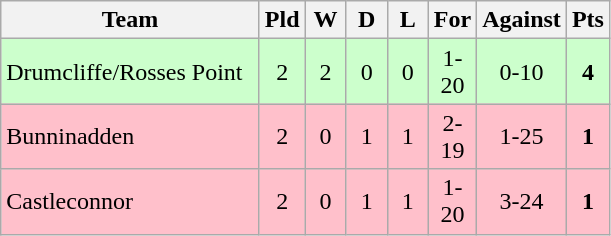<table class="wikitable">
<tr>
<th width=165>Team</th>
<th width=20>Pld</th>
<th width=20>W</th>
<th width=20>D</th>
<th width=20>L</th>
<th width=20>For</th>
<th width=20>Against</th>
<th width=20>Pts</th>
</tr>
<tr align=center style="background:#ccffcc;">
<td style="text-align:left;">Drumcliffe/Rosses Point</td>
<td>2</td>
<td>2</td>
<td>0</td>
<td>0</td>
<td>1-20</td>
<td>0-10</td>
<td><strong>4</strong></td>
</tr>
<tr align=center style="background:pink;">
<td style="text-align:left;">Bunninadden</td>
<td>2</td>
<td>0</td>
<td>1</td>
<td>1</td>
<td>2-19</td>
<td>1-25</td>
<td><strong>1</strong></td>
</tr>
<tr align=center style="background:pink;">
<td style="text-align:left;">Castleconnor</td>
<td>2</td>
<td>0</td>
<td>1</td>
<td>1</td>
<td>1-20</td>
<td>3-24</td>
<td><strong>1</strong></td>
</tr>
</table>
